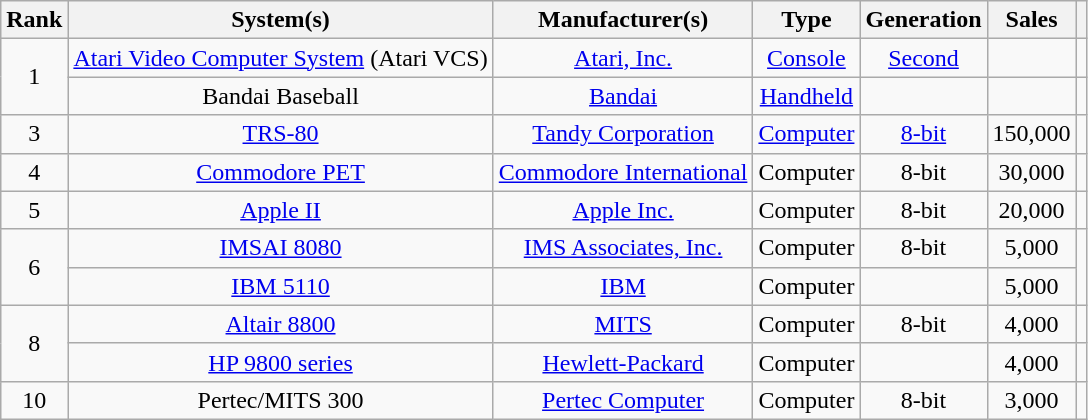<table class="wikitable sortable" style="text-align:center">
<tr>
<th>Rank</th>
<th>System(s)</th>
<th>Manufacturer(s)</th>
<th>Type</th>
<th>Generation</th>
<th>Sales</th>
<th class="unsortable"></th>
</tr>
<tr>
<td rowspan="2">1</td>
<td><a href='#'>Atari Video Computer System</a> (Atari VCS)</td>
<td><a href='#'>Atari, Inc.</a></td>
<td><a href='#'>Console</a></td>
<td><a href='#'>Second</a></td>
<td></td>
<td></td>
</tr>
<tr>
<td>Bandai Baseball</td>
<td><a href='#'>Bandai</a></td>
<td><a href='#'>Handheld</a></td>
<td></td>
<td></td>
<td></td>
</tr>
<tr>
<td>3</td>
<td><a href='#'>TRS-80</a></td>
<td><a href='#'>Tandy Corporation</a></td>
<td><a href='#'>Computer</a></td>
<td><a href='#'>8-bit</a></td>
<td>150,000</td>
<td></td>
</tr>
<tr>
<td>4</td>
<td><a href='#'>Commodore PET</a></td>
<td><a href='#'>Commodore International</a></td>
<td>Computer</td>
<td>8-bit</td>
<td>30,000</td>
<td></td>
</tr>
<tr>
<td>5</td>
<td><a href='#'>Apple II</a></td>
<td><a href='#'>Apple Inc.</a></td>
<td>Computer</td>
<td>8-bit</td>
<td>20,000</td>
<td></td>
</tr>
<tr>
<td rowspan="2">6</td>
<td><a href='#'>IMSAI 8080</a></td>
<td><a href='#'>IMS Associates, Inc.</a></td>
<td>Computer</td>
<td>8-bit</td>
<td>5,000</td>
<td rowspan="2"></td>
</tr>
<tr>
<td><a href='#'>IBM 5110</a></td>
<td><a href='#'>IBM</a></td>
<td>Computer</td>
<td></td>
<td>5,000</td>
</tr>
<tr>
<td rowspan="2">8</td>
<td><a href='#'>Altair 8800</a></td>
<td><a href='#'>MITS</a></td>
<td>Computer</td>
<td>8-bit</td>
<td>4,000</td>
<td></td>
</tr>
<tr>
<td><a href='#'>HP 9800 series</a></td>
<td><a href='#'>Hewlett-Packard</a></td>
<td>Computer</td>
<td></td>
<td>4,000</td>
<td></td>
</tr>
<tr>
<td>10</td>
<td>Pertec/MITS 300</td>
<td><a href='#'>Pertec Computer</a></td>
<td>Computer</td>
<td>8-bit</td>
<td>3,000</td>
<td></td>
</tr>
</table>
